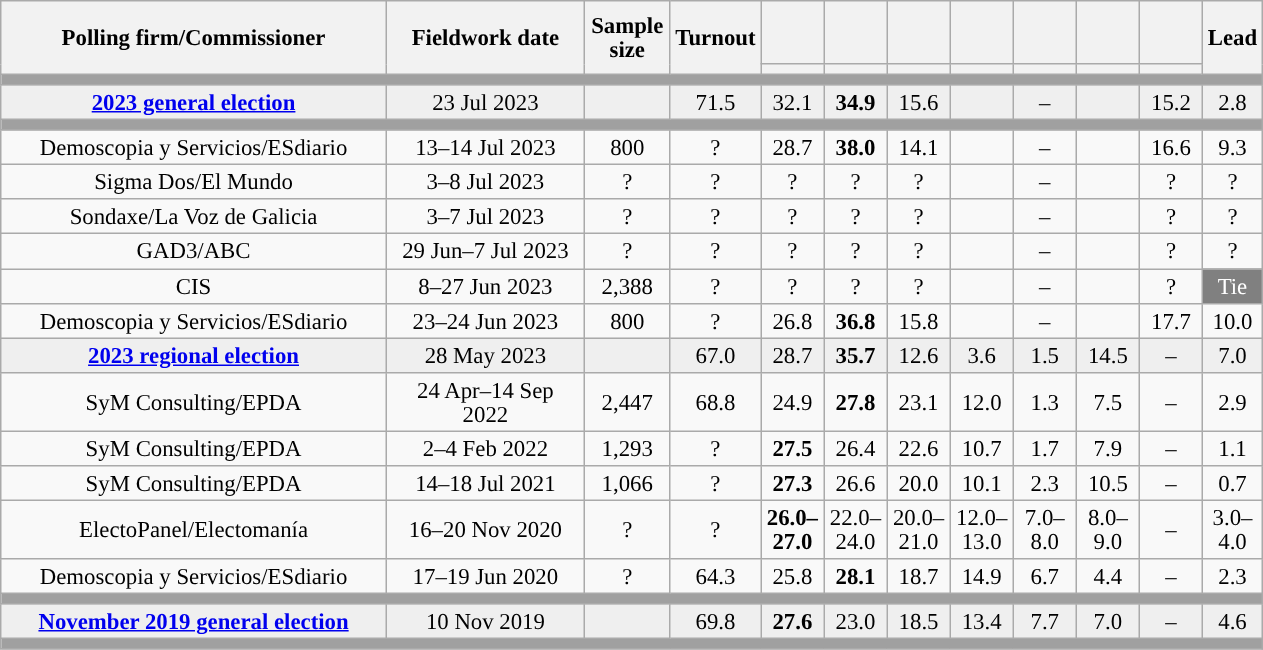<table class="wikitable collapsible collapsed" style="text-align:center; font-size:95%; line-height:16px;">
<tr style="height:42px;">
<th style="width:250px;" rowspan="2">Polling firm/Commissioner</th>
<th style="width:125px;" rowspan="2">Fieldwork date</th>
<th style="width:50px;" rowspan="2">Sample size</th>
<th style="width:45px;" rowspan="2">Turnout</th>
<th style="width:35px;"></th>
<th style="width:35px;"></th>
<th style="width:35px;"></th>
<th style="width:35px;"></th>
<th style="width:35px;"></th>
<th style="width:35px;"></th>
<th style="width:35px;"></th>
<th style="width:30px;" rowspan="2">Lead</th>
</tr>
<tr>
<th style="color:inherit;background:"></th>
<th style="color:inherit;background:"></th>
<th style="color:inherit;background:"></th>
<th style="color:inherit;background:"></th>
<th style="color:inherit;background:"></th>
<th style="color:inherit;background:"></th>
<th style="color:inherit;background:"></th>
</tr>
<tr>
<td colspan="12" style="background:#A0A0A0"></td>
</tr>
<tr style="background:#EFEFEF;">
<td><strong><a href='#'>2023 general election</a></strong></td>
<td>23 Jul 2023</td>
<td></td>
<td>71.5</td>
<td>32.1<br></td>
<td><strong>34.9</strong><br></td>
<td>15.6<br></td>
<td></td>
<td>–</td>
<td></td>
<td>15.2<br></td>
<td style="background:">2.8</td>
</tr>
<tr>
<td colspan="12" style="background:#A0A0A0"></td>
</tr>
<tr>
<td>Demoscopia y Servicios/ESdiario</td>
<td>13–14 Jul 2023</td>
<td>800</td>
<td>?</td>
<td>28.7<br></td>
<td><strong>38.0</strong><br></td>
<td>14.1<br></td>
<td></td>
<td>–</td>
<td></td>
<td>16.6<br></td>
<td style="background:">9.3</td>
</tr>
<tr>
<td>Sigma Dos/El Mundo</td>
<td>3–8 Jul 2023</td>
<td>?</td>
<td>?</td>
<td>?<br></td>
<td>?<br></td>
<td>?<br></td>
<td></td>
<td>–</td>
<td></td>
<td>?<br></td>
<td style="background:">?</td>
</tr>
<tr>
<td>Sondaxe/La Voz de Galicia</td>
<td>3–7 Jul 2023</td>
<td>?</td>
<td>?</td>
<td>?<br></td>
<td>?<br></td>
<td>?<br></td>
<td></td>
<td>–</td>
<td></td>
<td>?<br></td>
<td style="background:">?</td>
</tr>
<tr>
<td>GAD3/ABC</td>
<td>29 Jun–7 Jul 2023</td>
<td>?</td>
<td>?</td>
<td>?<br></td>
<td>?<br></td>
<td>?<br></td>
<td></td>
<td>–</td>
<td></td>
<td>?<br></td>
<td style="background:">?</td>
</tr>
<tr>
<td>CIS</td>
<td>8–27 Jun 2023</td>
<td>2,388</td>
<td>?</td>
<td>?<br></td>
<td>?<br></td>
<td>?<br></td>
<td></td>
<td>–</td>
<td></td>
<td>?<br></td>
<td style="background:gray; color:white;">Tie</td>
</tr>
<tr>
<td>Demoscopia y Servicios/ESdiario</td>
<td>23–24 Jun 2023</td>
<td>800</td>
<td>?</td>
<td>26.8<br></td>
<td><strong>36.8</strong><br></td>
<td>15.8<br></td>
<td></td>
<td>–</td>
<td></td>
<td>17.7<br></td>
<td style="background:">10.0</td>
</tr>
<tr style="background:#EFEFEF;">
<td><strong><a href='#'>2023 regional election</a></strong></td>
<td>28 May 2023</td>
<td></td>
<td>67.0</td>
<td>28.7<br></td>
<td><strong>35.7</strong><br></td>
<td>12.6<br></td>
<td>3.6<br></td>
<td>1.5<br></td>
<td>14.5<br></td>
<td>–</td>
<td style="background:">7.0</td>
</tr>
<tr>
<td>SyM Consulting/EPDA</td>
<td>24 Apr–14 Sep 2022</td>
<td>2,447</td>
<td>68.8</td>
<td>24.9<br></td>
<td><strong>27.8</strong><br></td>
<td>23.1<br></td>
<td>12.0<br></td>
<td>1.3<br></td>
<td>7.5<br></td>
<td>–</td>
<td style="background:">2.9</td>
</tr>
<tr>
<td>SyM Consulting/EPDA</td>
<td>2–4 Feb 2022</td>
<td>1,293</td>
<td>?</td>
<td><strong>27.5</strong><br></td>
<td>26.4<br></td>
<td>22.6<br></td>
<td>10.7<br></td>
<td>1.7<br></td>
<td>7.9<br></td>
<td>–</td>
<td style="background:">1.1</td>
</tr>
<tr>
<td>SyM Consulting/EPDA</td>
<td>14–18 Jul 2021</td>
<td>1,066</td>
<td>?</td>
<td><strong>27.3</strong><br></td>
<td>26.6<br></td>
<td>20.0<br></td>
<td>10.1<br></td>
<td>2.3<br></td>
<td>10.5<br></td>
<td>–</td>
<td style="background:">0.7</td>
</tr>
<tr>
<td>ElectoPanel/Electomanía</td>
<td>16–20 Nov 2020</td>
<td>?</td>
<td>?</td>
<td><strong>26.0–<br>27.0</strong></td>
<td>22.0–<br>24.0</td>
<td>20.0–<br>21.0</td>
<td>12.0–<br>13.0</td>
<td>7.0–<br>8.0</td>
<td>8.0–<br>9.0</td>
<td>–</td>
<td style="background:">3.0–<br>4.0</td>
</tr>
<tr>
<td>Demoscopia y Servicios/ESdiario</td>
<td>17–19 Jun 2020</td>
<td>?</td>
<td>64.3</td>
<td>25.8<br></td>
<td><strong>28.1</strong><br></td>
<td>18.7<br></td>
<td>14.9<br></td>
<td>6.7<br></td>
<td>4.4<br></td>
<td>–</td>
<td style="background:">2.3</td>
</tr>
<tr>
<td colspan="12" style="background:#A0A0A0"></td>
</tr>
<tr style="background:#EFEFEF;">
<td><strong><a href='#'>November 2019 general election</a></strong></td>
<td>10 Nov 2019</td>
<td></td>
<td>69.8</td>
<td><strong>27.6</strong><br></td>
<td>23.0<br></td>
<td>18.5<br></td>
<td>13.4<br></td>
<td>7.7<br></td>
<td>7.0<br></td>
<td>–</td>
<td style="background:">4.6</td>
</tr>
<tr>
<td colspan="12" style="background:#A0A0A0"></td>
</tr>
</table>
